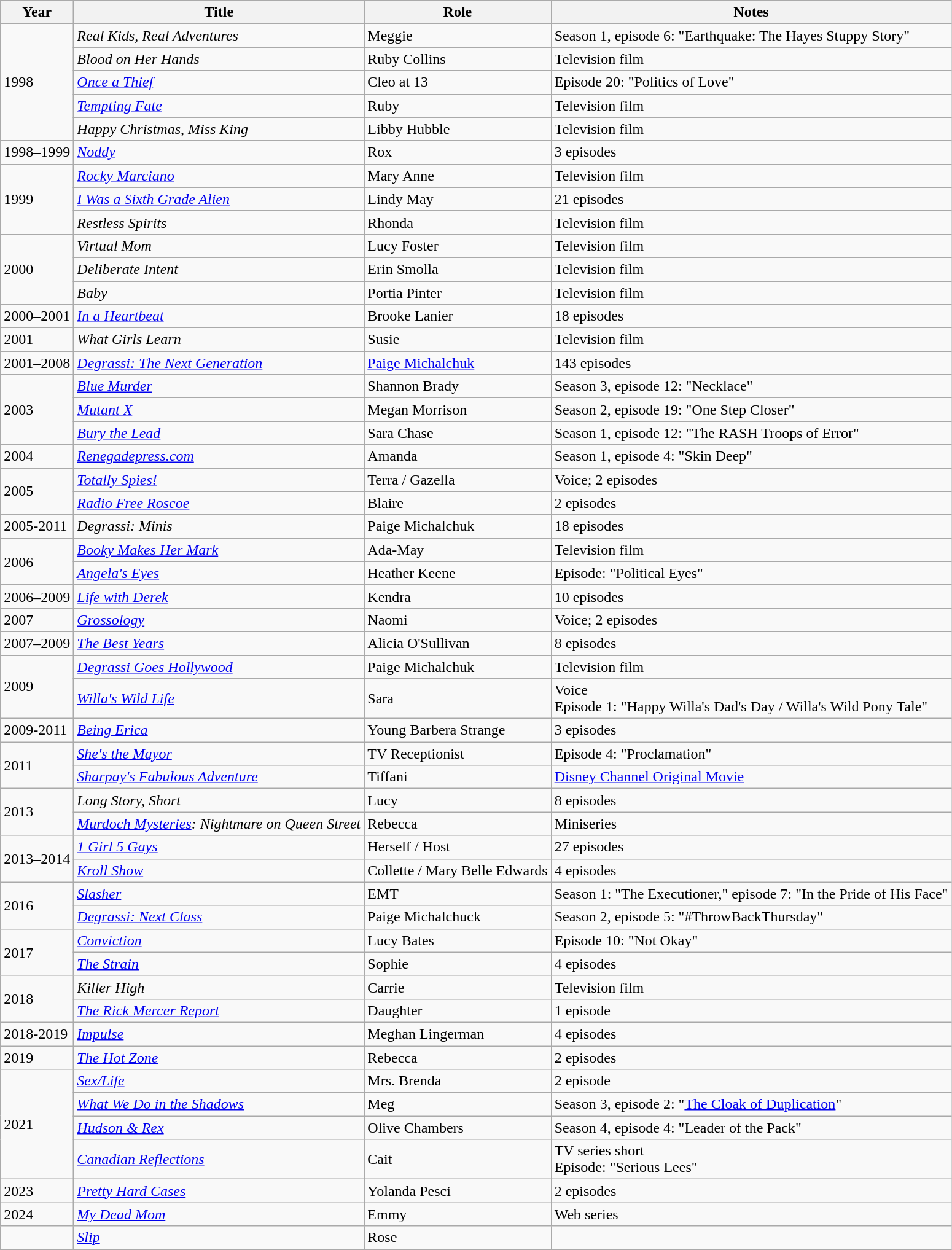<table class="wikitable sortable">
<tr>
<th>Year</th>
<th>Title</th>
<th>Role</th>
<th class="unsortable">Notes</th>
</tr>
<tr>
<td rowspan="5">1998</td>
<td><em>Real Kids, Real Adventures</em></td>
<td>Meggie</td>
<td>Season 1, episode 6: "Earthquake: The Hayes Stuppy Story"</td>
</tr>
<tr>
<td><em>Blood on Her Hands</em></td>
<td>Ruby Collins</td>
<td>Television film</td>
</tr>
<tr>
<td><em><a href='#'>Once a Thief</a></em></td>
<td>Cleo at 13</td>
<td>Episode 20: "Politics of Love"</td>
</tr>
<tr>
<td><em><a href='#'>Tempting Fate</a></em></td>
<td>Ruby</td>
<td>Television film</td>
</tr>
<tr>
<td><em>Happy Christmas, Miss King</em></td>
<td>Libby Hubble</td>
<td>Television film</td>
</tr>
<tr>
<td>1998–1999</td>
<td><em><a href='#'>Noddy</a></em></td>
<td>Rox</td>
<td>3 episodes</td>
</tr>
<tr>
<td rowspan="3">1999</td>
<td><em><a href='#'>Rocky Marciano</a></em></td>
<td>Mary Anne</td>
<td>Television film</td>
</tr>
<tr>
<td><em><a href='#'>I Was a Sixth Grade Alien</a></em></td>
<td>Lindy May</td>
<td>21 episodes</td>
</tr>
<tr>
<td><em>Restless Spirits</em></td>
<td>Rhonda</td>
<td>Television film</td>
</tr>
<tr>
<td rowspan="3">2000</td>
<td><em>Virtual Mom</em></td>
<td>Lucy Foster</td>
<td>Television film</td>
</tr>
<tr>
<td><em>Deliberate Intent</em></td>
<td>Erin Smolla</td>
<td>Television film</td>
</tr>
<tr>
<td><em>Baby</em></td>
<td>Portia Pinter</td>
<td>Television film</td>
</tr>
<tr>
<td>2000–2001</td>
<td><em><a href='#'>In a Heartbeat</a></em></td>
<td>Brooke Lanier</td>
<td>18 episodes</td>
</tr>
<tr>
<td>2001</td>
<td><em>What Girls Learn</em></td>
<td>Susie</td>
<td>Television film</td>
</tr>
<tr>
<td>2001–2008</td>
<td><em><a href='#'>Degrassi: The Next Generation</a></em></td>
<td><a href='#'>Paige Michalchuk</a></td>
<td>143 episodes</td>
</tr>
<tr>
<td rowspan="3">2003</td>
<td><em><a href='#'>Blue Murder</a></em></td>
<td>Shannon Brady</td>
<td>Season 3, episode 12: "Necklace"</td>
</tr>
<tr>
<td><em><a href='#'>Mutant X</a></em></td>
<td>Megan Morrison</td>
<td>Season 2, episode 19: "One Step Closer"</td>
</tr>
<tr>
<td><em><a href='#'>Bury the Lead</a></em></td>
<td>Sara Chase</td>
<td>Season 1, episode 12: "The RASH Troops of Error"</td>
</tr>
<tr>
<td>2004</td>
<td><em><a href='#'>Renegadepress.com</a></em></td>
<td>Amanda</td>
<td>Season 1, episode 4: "Skin Deep"</td>
</tr>
<tr>
<td rowspan="2">2005</td>
<td><em><a href='#'>Totally Spies!</a></em></td>
<td>Terra / Gazella</td>
<td>Voice; 2 episodes</td>
</tr>
<tr>
<td><em><a href='#'>Radio Free Roscoe</a></em></td>
<td>Blaire</td>
<td>2 episodes</td>
</tr>
<tr>
<td>2005-2011</td>
<td><em>Degrassi: Minis</em></td>
<td>Paige Michalchuk</td>
<td>18 episodes</td>
</tr>
<tr>
<td rowspan="2">2006</td>
<td><em><a href='#'>Booky Makes Her Mark</a></em></td>
<td>Ada-May</td>
<td>Television film</td>
</tr>
<tr>
<td><em><a href='#'>Angela's Eyes</a></em></td>
<td>Heather Keene</td>
<td>Episode: "Political Eyes"</td>
</tr>
<tr>
<td>2006–2009</td>
<td><em><a href='#'>Life with Derek</a></em></td>
<td>Kendra</td>
<td>10 episodes</td>
</tr>
<tr>
<td>2007</td>
<td><em><a href='#'>Grossology</a></em></td>
<td>Naomi</td>
<td>Voice; 2 episodes</td>
</tr>
<tr>
<td>2007–2009</td>
<td data-sort-value="Best Years, The"><em><a href='#'>The Best Years</a></em></td>
<td>Alicia O'Sullivan</td>
<td>8 episodes</td>
</tr>
<tr>
<td rowspan="2">2009</td>
<td><em><a href='#'>Degrassi Goes Hollywood</a></em></td>
<td>Paige Michalchuk</td>
<td>Television film</td>
</tr>
<tr>
<td><em><a href='#'>Willa's Wild Life</a></em></td>
<td>Sara</td>
<td>Voice<br> Episode 1: "Happy Willa's Dad's Day / Willa's Wild Pony Tale"</td>
</tr>
<tr>
<td>2009-2011</td>
<td><em><a href='#'>Being Erica</a></em></td>
<td>Young Barbera Strange</td>
<td>3 episodes</td>
</tr>
<tr>
<td rowspan="2">2011</td>
<td><em><a href='#'>She's the Mayor</a></em></td>
<td>TV Receptionist</td>
<td>Episode 4: "Proclamation"</td>
</tr>
<tr>
<td><em><a href='#'>Sharpay's Fabulous Adventure</a></em></td>
<td>Tiffani</td>
<td><a href='#'>Disney Channel Original Movie</a></td>
</tr>
<tr>
<td rowspan="2">2013</td>
<td><em>Long Story, Short</em></td>
<td>Lucy</td>
<td>8 episodes</td>
</tr>
<tr>
<td><em><a href='#'>Murdoch Mysteries</a>: Nightmare on Queen Street</em></td>
<td>Rebecca</td>
<td>Miniseries</td>
</tr>
<tr>
<td rowspan="2">2013–2014</td>
<td><em><a href='#'>1 Girl 5 Gays</a></em></td>
<td>Herself / Host</td>
<td>27 episodes</td>
</tr>
<tr>
<td><em><a href='#'>Kroll Show</a></em></td>
<td>Collette / Mary Belle Edwards</td>
<td>4 episodes</td>
</tr>
<tr>
<td rowspan="2">2016</td>
<td><em><a href='#'>Slasher</a></em></td>
<td>EMT</td>
<td>Season 1: "The Executioner," episode 7: "In the Pride of His Face"</td>
</tr>
<tr>
<td><em><a href='#'>Degrassi: Next Class</a></em></td>
<td>Paige Michalchuck</td>
<td>Season 2, episode 5: "#ThrowBackThursday"</td>
</tr>
<tr>
<td rowspan="2">2017</td>
<td><em><a href='#'>Conviction</a></em></td>
<td>Lucy Bates</td>
<td>Episode 10: "Not Okay"</td>
</tr>
<tr>
<td data-sort-value="Strain, The"><em><a href='#'>The Strain</a></em></td>
<td>Sophie</td>
<td>4 episodes</td>
</tr>
<tr>
<td rowspan="2">2018</td>
<td><em>Killer High</em></td>
<td>Carrie</td>
<td>Television film</td>
</tr>
<tr>
<td data-sort-value="Rick Mercer Report, The"><em><a href='#'>The Rick Mercer Report</a></em></td>
<td>Daughter</td>
<td>1 episode</td>
</tr>
<tr>
<td>2018-2019</td>
<td><em><a href='#'>Impulse</a></em></td>
<td>Meghan Lingerman</td>
<td>4 episodes</td>
</tr>
<tr>
<td>2019</td>
<td data-sort-value="Hot Zone, The"><em><a href='#'>The Hot Zone</a></em></td>
<td>Rebecca</td>
<td>2 episodes</td>
</tr>
<tr>
<td rowspan="4">2021</td>
<td><em><a href='#'>Sex/Life</a> </em></td>
<td>Mrs. Brenda</td>
<td>2 episode</td>
</tr>
<tr>
<td><em><a href='#'>What We Do in the Shadows</a></em></td>
<td>Meg</td>
<td>Season 3, episode 2: "<a href='#'>The Cloak of Duplication</a>"</td>
</tr>
<tr>
<td><em><a href='#'>Hudson & Rex</a></em></td>
<td>Olive Chambers</td>
<td>Season 4, episode 4: "Leader of the Pack"</td>
</tr>
<tr>
<td><em><a href='#'>Canadian Reflections</a></em></td>
<td>Cait</td>
<td>TV series short<br> Episode: "Serious Lees"</td>
</tr>
<tr>
<td>2023</td>
<td><em><a href='#'>Pretty Hard Cases</a></em></td>
<td>Yolanda Pesci</td>
<td>2 episodes</td>
</tr>
<tr>
<td>2024</td>
<td><em><a href='#'>My Dead Mom</a></em></td>
<td>Emmy</td>
<td>Web series</td>
</tr>
<tr>
<td></td>
<td><em><a href='#'>Slip</a></em></td>
<td>Rose</td>
<td></td>
</tr>
</table>
